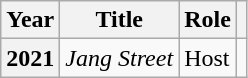<table class="wikitable sortable plainrowheaders">
<tr>
<th scope="col">Year</th>
<th scope="col">Title</th>
<th scope="col">Role</th>
<th scope="col" class="unsortable"></th>
</tr>
<tr>
<th scope="row">2021</th>
<td><em>Jang Street</em></td>
<td>Host</td>
<td></td>
</tr>
</table>
